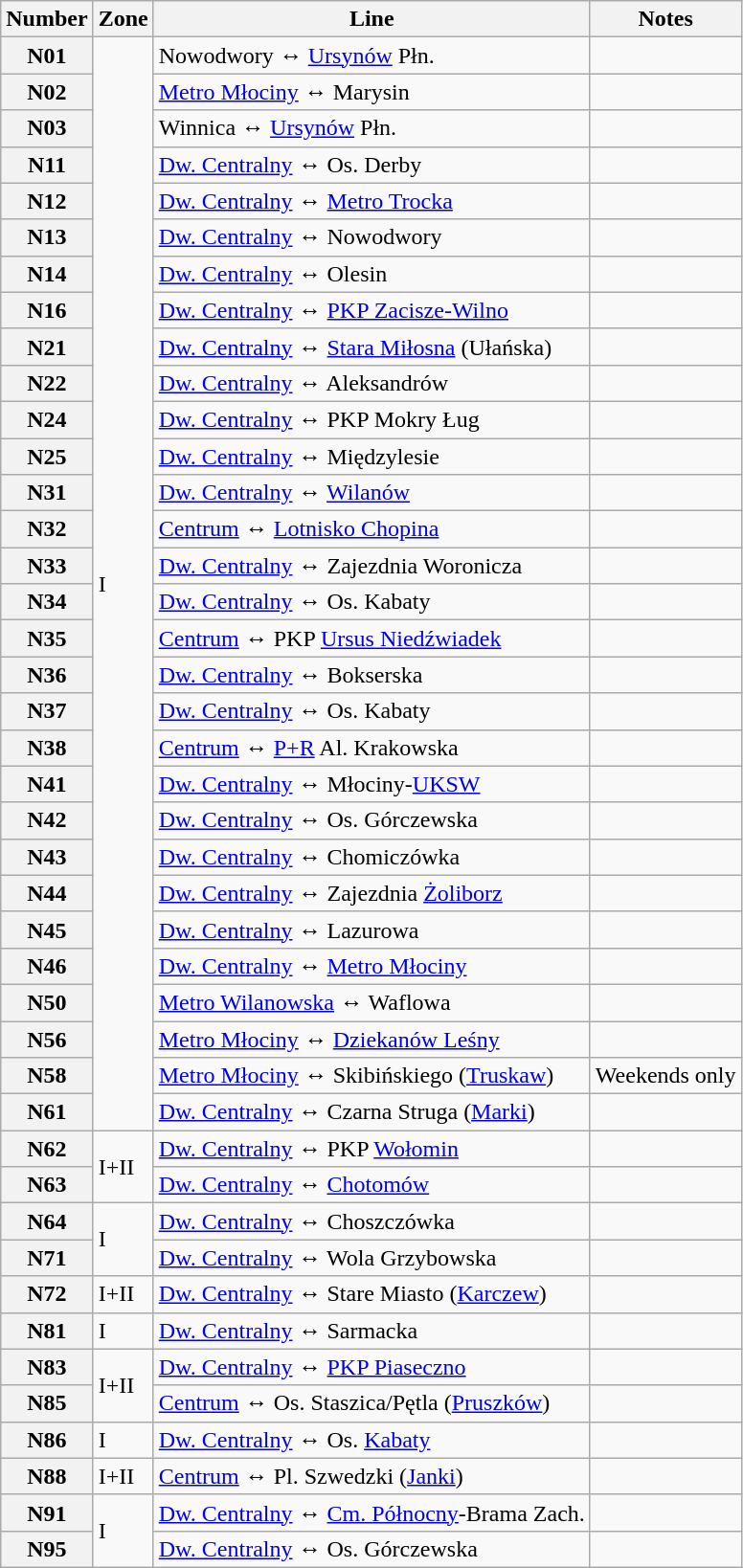<table class="wikitable">
<tr>
<th>Number</th>
<th>Zone</th>
<th>Line</th>
<th>Notes</th>
</tr>
<tr>
<th><strong>N01</strong></th>
<td rowspan="30">I</td>
<td>Nowodwory ↔ <a href='#'>Ursynów</a> Płn.</td>
<td></td>
</tr>
<tr>
<th>N02</th>
<td><a href='#'>Metro Młociny</a> ↔ Marysin</td>
<td></td>
</tr>
<tr>
<th>N03</th>
<td>Winnica ↔ <a href='#'>Ursynów</a> Płn.</td>
<td></td>
</tr>
<tr>
<th>N11</th>
<td><a href='#'>Dw. Centralny</a> ↔ Os. Derby</td>
<td></td>
</tr>
<tr>
<th>N12</th>
<td><a href='#'>Dw. Centralny</a> ↔ <a href='#'>Metro Trocka</a></td>
<td></td>
</tr>
<tr>
<th>N13</th>
<td><a href='#'>Dw. Centralny</a> ↔ Nowodwory</td>
<td></td>
</tr>
<tr>
<th>N14</th>
<td><a href='#'>Dw. Centralny</a> ↔ Olesin</td>
<td></td>
</tr>
<tr>
<th>N16</th>
<td><a href='#'>Dw. Centralny</a> ↔ <a href='#'>PKP Zacisze-Wilno</a></td>
<td></td>
</tr>
<tr>
<th>N21</th>
<td><a href='#'>Dw. Centralny</a> ↔ <a href='#'>Stara Miłosna</a> (Ułańska)</td>
<td></td>
</tr>
<tr>
<th>N22</th>
<td><a href='#'>Dw. Centralny</a> ↔ Aleksandrów</td>
<td></td>
</tr>
<tr>
<th>N24</th>
<td><a href='#'>Dw. Centralny</a> ↔ PKP Mokry Ług</td>
<td></td>
</tr>
<tr>
<th>N25</th>
<td><a href='#'>Dw. Centralny</a> ↔ Międzylesie</td>
<td></td>
</tr>
<tr>
<th>N31</th>
<td><a href='#'>Dw. Centralny</a> ↔ <a href='#'>Wilanów</a></td>
<td></td>
</tr>
<tr>
<th>N32</th>
<td><a href='#'>Centrum</a> ↔ <a href='#'>Lotnisko Chopina</a></td>
<td></td>
</tr>
<tr>
<th>N33</th>
<td><a href='#'>Dw. Centralny</a> ↔ Zajezdnia Woronicza</td>
<td></td>
</tr>
<tr>
<th>N34</th>
<td><a href='#'>Dw. Centralny</a> ↔ Os. Kabaty</td>
<td></td>
</tr>
<tr>
<th>N35</th>
<td><a href='#'>Centrum</a> ↔ PKP <a href='#'>Ursus Niedźwiadek</a></td>
<td></td>
</tr>
<tr>
<th>N36</th>
<td><a href='#'>Dw. Centralny</a> ↔ Bokserska</td>
<td></td>
</tr>
<tr>
<th>N37</th>
<td><a href='#'>Dw. Centralny</a> ↔ Os. Kabaty</td>
<td></td>
</tr>
<tr>
<th>N38</th>
<td><a href='#'>Centrum</a> ↔ <a href='#'>P+R</a> Al. Krakowska</td>
<td></td>
</tr>
<tr>
<th>N41</th>
<td><a href='#'>Dw. Centralny</a> ↔ Młociny-<a href='#'>UKSW</a></td>
<td></td>
</tr>
<tr>
<th>N42</th>
<td><a href='#'>Dw. Centralny</a> ↔ Os. Górczewska</td>
<td></td>
</tr>
<tr>
<th>N43</th>
<td><a href='#'>Dw. Centralny</a> ↔ Chomiczówka</td>
<td></td>
</tr>
<tr>
<th>N44</th>
<td><a href='#'>Dw. Centralny</a> ↔ Zajezdnia <a href='#'>Żoliborz</a></td>
<td></td>
</tr>
<tr>
<th>N45</th>
<td><a href='#'>Dw. Centralny</a> ↔ Lazurowa</td>
<td></td>
</tr>
<tr>
<th>N46</th>
<td><a href='#'>Dw. Centralny</a> ↔ <a href='#'>Metro Młociny</a></td>
<td></td>
</tr>
<tr>
<th>N50</th>
<td><a href='#'>Metro Wilanowska</a> ↔ Waflowa</td>
<td></td>
</tr>
<tr>
<th>N56</th>
<td><a href='#'>Metro Młociny</a> ↔ <a href='#'>Dziekanów Leśny</a></td>
<td></td>
</tr>
<tr>
<th>N58</th>
<td><a href='#'>Metro Młociny</a> ↔ Skibińskiego (<a href='#'>Truskaw</a>)</td>
<td>Weekends only</td>
</tr>
<tr>
<th>N61</th>
<td><a href='#'>Dw. Centralny</a> ↔ Czarna Struga (<a href='#'>Marki</a>)</td>
<td></td>
</tr>
<tr>
<th>N62</th>
<td rowspan="2">I+II</td>
<td><a href='#'>Dw. Centralny</a> ↔ PKP <a href='#'>Wołomin</a></td>
<td></td>
</tr>
<tr>
<th>N63</th>
<td><a href='#'>Dw. Centralny</a> ↔ <a href='#'>Chotomów</a></td>
<td></td>
</tr>
<tr>
<th>N64</th>
<td rowspan="2">I</td>
<td><a href='#'>Dw. Centralny</a> ↔ Choszczówka</td>
<td></td>
</tr>
<tr>
<th>N71</th>
<td><a href='#'>Dw. Centralny</a> ↔ Wola Grzybowska</td>
<td></td>
</tr>
<tr>
<th>N72</th>
<td>I+II</td>
<td><a href='#'>Dw. Centralny</a> ↔ Stare Miasto (<a href='#'>Karczew</a>)</td>
<td></td>
</tr>
<tr>
<th>N81</th>
<td>I</td>
<td><a href='#'>Dw. Centralny</a> ↔ Sarmacka</td>
<td></td>
</tr>
<tr>
<th>N83</th>
<td rowspan="2">I+II</td>
<td><a href='#'>Dw. Centralny</a> ↔ <a href='#'>PKP Piaseczno</a></td>
<td></td>
</tr>
<tr>
<th>N85</th>
<td><a href='#'>Centrum</a> ↔ Os. Staszica/Pętla (<a href='#'>Pruszków</a>)</td>
<td></td>
</tr>
<tr>
<th>N86</th>
<td>I</td>
<td><a href='#'>Dw. Centralny</a> ↔ Os. <a href='#'>Kabaty</a></td>
<td></td>
</tr>
<tr>
<th>N88</th>
<td>I+II</td>
<td><a href='#'>Centrum</a> ↔ Pl. Szwedzki (<a href='#'>Janki</a>)</td>
<td></td>
</tr>
<tr>
<th>N91</th>
<td rowspan="2">I</td>
<td><a href='#'>Dw. Centralny</a> ↔ <a href='#'>Cm. Północny</a>-Brama Zach.</td>
<td></td>
</tr>
<tr>
<th>N95</th>
<td><a href='#'>Dw. Centralny</a> ↔ Os. Górczewska</td>
<td></td>
</tr>
</table>
